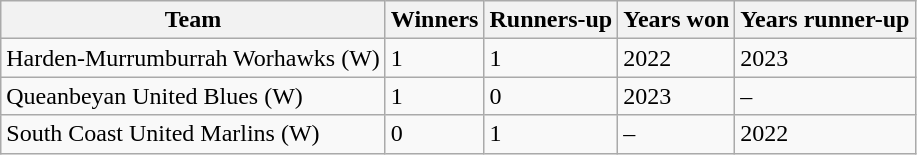<table class="wikitable sortable">
<tr>
<th>Team</th>
<th>Winners</th>
<th>Runners-up</th>
<th>Years won</th>
<th>Years runner-up</th>
</tr>
<tr>
<td> Harden-Murrumburrah Worhawks (W)</td>
<td>1</td>
<td>1</td>
<td>2022</td>
<td>2023</td>
</tr>
<tr>
<td> Queanbeyan United Blues (W)</td>
<td>1</td>
<td>0</td>
<td>2023</td>
<td>–</td>
</tr>
<tr>
<td> South Coast United Marlins (W)</td>
<td>0</td>
<td>1</td>
<td>–</td>
<td>2022</td>
</tr>
</table>
